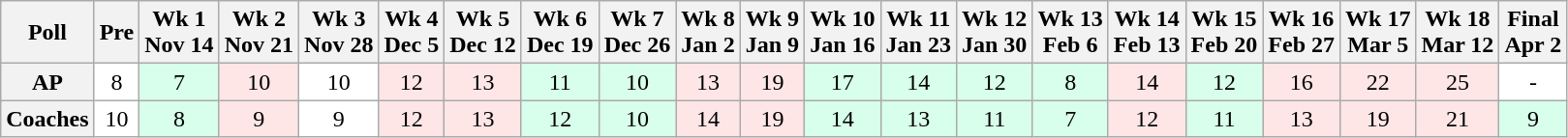<table class="wikitable" style="white-space:nowrap;">
<tr>
<th>Poll</th>
<th>Pre</th>
<th>Wk 1 <br> Nov 14</th>
<th>Wk 2 <br> Nov 21</th>
<th>Wk 3 <br> Nov 28</th>
<th>Wk 4 <br> Dec 5</th>
<th>Wk 5 <br> Dec 12</th>
<th>Wk 6 <br> Dec 19</th>
<th>Wk 7 <br> Dec 26</th>
<th>Wk 8 <br> Jan 2</th>
<th>Wk 9 <br> Jan 9</th>
<th>Wk 10 <br> Jan 16</th>
<th>Wk 11 <br> Jan 23</th>
<th>Wk 12 <br> Jan 30</th>
<th>Wk 13 <br> Feb 6</th>
<th>Wk 14 <br> Feb 13</th>
<th>Wk 15 <br> Feb 20</th>
<th>Wk 16 <br> Feb 27</th>
<th>Wk 17 <br> Mar 5</th>
<th>Wk 18 <br> Mar 12</th>
<th>Final  <br> Apr 2</th>
</tr>
<tr style="text-align:center;">
<th>AP</th>
<td style="background:#FFF;">8</td>
<td style="background:#D8FFEB;">7</td>
<td style="background:#FFE6E6;">10</td>
<td style="background:#FFF">10</td>
<td style="background:#FFE6E6;">12</td>
<td style="background:#FFE6E6;">13</td>
<td style="background:#D8FFEB;">11</td>
<td style="background:#D8FFEB;">10</td>
<td style="background:#FFE6E6;">13</td>
<td style="background:#FFE6E6;">19</td>
<td style="background:#D8FFEB;">17</td>
<td style="background:#D8FFEB;">14</td>
<td style="background:#D8FFEB;">12</td>
<td style="background:#D8FFEB;">8</td>
<td style="background:#FFE6E6;">14</td>
<td style="background:#D8FFEB;">12</td>
<td style="background:#FFE6E6;">16</td>
<td style="background:#FFE6E6;">22</td>
<td style="background:#FFE6E6;">25</td>
<td style="background:#FFF;">-</td>
</tr>
<tr style="text-align:center;">
<th>Coaches</th>
<td style="background:#FFF;">10</td>
<td style="background:#D8FFEB;">8</td>
<td style="background:#FFE6E6;">9</td>
<td style="background:#FFF;">9</td>
<td style="background:#FFE6E6;">12</td>
<td style="background:#FFE6E6;">13</td>
<td style="background:#D8FFEB;">12</td>
<td style="background:#D8FFEB;">10</td>
<td style="background:#FFE6E6;">14</td>
<td style="background:#FFE6E6;">19</td>
<td style="background:#D8FFEB;">14</td>
<td style="background:#D8FFEB;">13</td>
<td style="background:#D8FFEB;">11</td>
<td style="background:#D8FFEB;">7</td>
<td style="background:#FFE6E6;">12</td>
<td style="background:#D8FFEB;">11</td>
<td style="background:#FFE6E6;">13</td>
<td style="background:#FFE6E6;">19</td>
<td style="background:#FFE6E6;">21</td>
<td style="background:#D8FFEB;">9</td>
</tr>
</table>
